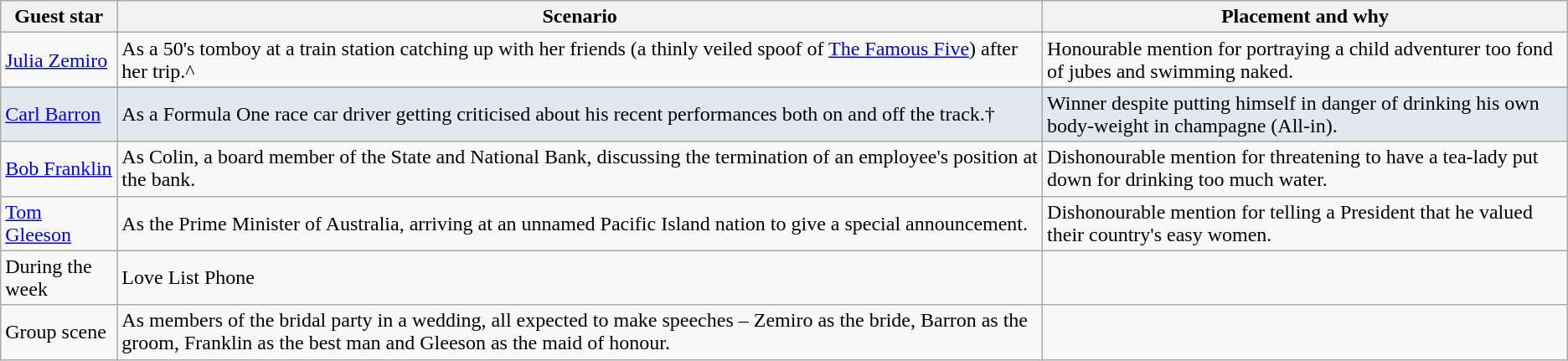<table class="wikitable">
<tr>
<th>Guest star</th>
<th>Scenario</th>
<th>Placement and why</th>
</tr>
<tr>
<td><a href='#'>Julia Zemiro</a></td>
<td>As a 50's tomboy at a train station catching up with her friends (a thinly veiled spoof of <a href='#'>The Famous Five</a>) after her trip.^</td>
<td>Honourable mention for portraying a child adventurer too fond of jubes and swimming naked.</td>
</tr>
<tr>
</tr>
<tr style="background:#E1E8EF;">
<td><a href='#'>Carl Barron</a></td>
<td>As a Formula One race car driver getting criticised about his recent performances both on and off the track.†</td>
<td>Winner despite putting himself in danger of drinking his own body-weight in champagne (All-in).</td>
</tr>
<tr>
<td><a href='#'>Bob Franklin</a></td>
<td>As Colin, a board member of the State and National Bank, discussing the termination of an employee's position at the bank.</td>
<td>Dishonourable mention for threatening to have a tea-lady put down for drinking too much water.</td>
</tr>
<tr>
<td><a href='#'>Tom Gleeson</a></td>
<td>As the Prime Minister of Australia, arriving at an unnamed Pacific Island nation to give a special announcement.</td>
<td>Dishonourable mention for telling a President that he valued their country's easy women.</td>
</tr>
<tr>
<td>During the week</td>
<td>Love List Phone</td>
<td></td>
</tr>
<tr>
<td>Group scene</td>
<td>As members of the bridal party in a wedding, all expected to make speeches – Zemiro as the bride, Barron as the groom, Franklin as the best man and Gleeson as the maid of honour.</td>
<td></td>
</tr>
</table>
